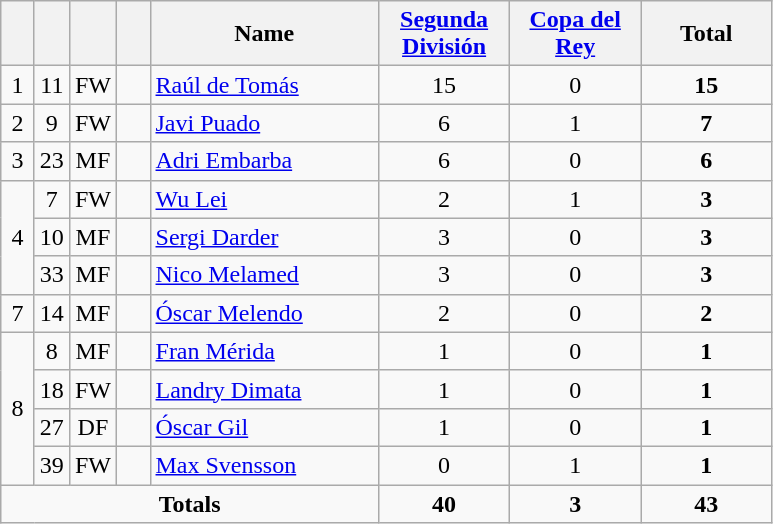<table class="wikitable" style="text-align:center">
<tr>
<th width=15></th>
<th width=15></th>
<th width=15></th>
<th width=15></th>
<th width=145>Name</th>
<th width=80><a href='#'>Segunda División</a></th>
<th width=80><a href='#'>Copa del Rey</a></th>
<th width=80>Total</th>
</tr>
<tr>
<td rowspan="1">1</td>
<td>11</td>
<td>FW</td>
<td></td>
<td align=left><a href='#'>Raúl de Tomás</a></td>
<td>15</td>
<td>0</td>
<td><strong>15</strong></td>
</tr>
<tr>
<td rowspan="1">2</td>
<td>9</td>
<td>FW</td>
<td></td>
<td align=left><a href='#'>Javi Puado</a></td>
<td>6</td>
<td>1</td>
<td><strong>7</strong></td>
</tr>
<tr>
<td rowspan="1">3</td>
<td>23</td>
<td>MF</td>
<td></td>
<td align=left><a href='#'>Adri Embarba</a></td>
<td>6</td>
<td>0</td>
<td><strong>6</strong></td>
</tr>
<tr>
<td rowspan="3">4</td>
<td>7</td>
<td>FW</td>
<td></td>
<td align=left><a href='#'>Wu Lei</a></td>
<td>2</td>
<td>1</td>
<td><strong>3</strong></td>
</tr>
<tr>
<td>10</td>
<td>MF</td>
<td></td>
<td align=left><a href='#'>Sergi Darder</a></td>
<td>3</td>
<td>0</td>
<td><strong>3</strong></td>
</tr>
<tr>
<td>33</td>
<td>MF</td>
<td></td>
<td align=left><a href='#'>Nico Melamed</a></td>
<td>3</td>
<td>0</td>
<td><strong>3</strong></td>
</tr>
<tr>
<td rowspan="1">7</td>
<td>14</td>
<td>MF</td>
<td></td>
<td align=left><a href='#'>Óscar Melendo</a></td>
<td>2</td>
<td>0</td>
<td><strong>2</strong></td>
</tr>
<tr>
<td rowspan="4">8</td>
<td>8</td>
<td>MF</td>
<td></td>
<td align=left><a href='#'>Fran Mérida</a></td>
<td>1</td>
<td>0</td>
<td><strong>1</strong></td>
</tr>
<tr>
<td>18</td>
<td>FW</td>
<td></td>
<td align=left><a href='#'>Landry Dimata</a></td>
<td>1</td>
<td>0</td>
<td><strong>1</strong></td>
</tr>
<tr>
<td>27</td>
<td>DF</td>
<td></td>
<td align=left><a href='#'>Óscar Gil</a></td>
<td>1</td>
<td>0</td>
<td><strong>1</strong></td>
</tr>
<tr>
<td>39</td>
<td>FW</td>
<td></td>
<td align=left><a href='#'>Max Svensson</a></td>
<td>0</td>
<td>1</td>
<td><strong>1</strong></td>
</tr>
<tr>
<td colspan=5><strong>Totals</strong></td>
<td><strong>40</strong></td>
<td><strong>3</strong></td>
<td><strong>43</strong></td>
</tr>
</table>
